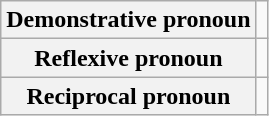<table class="wikitable">
<tr>
<th>Demonstrative pronoun</th>
<td></td>
</tr>
<tr>
<th>Reflexive pronoun</th>
<td></td>
</tr>
<tr>
<th>Reciprocal pronoun</th>
<td></td>
</tr>
</table>
